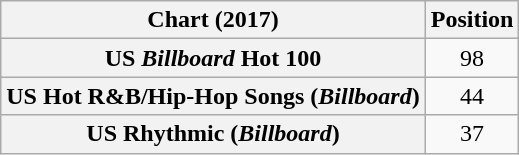<table class="wikitable sortable plainrowheaders" style="text-align:center">
<tr>
<th scope="col">Chart (2017)</th>
<th scope="col">Position</th>
</tr>
<tr>
<th scope="row">US <em>Billboard</em> Hot 100</th>
<td>98</td>
</tr>
<tr>
<th scope="row">US Hot R&B/Hip-Hop Songs (<em>Billboard</em>)</th>
<td>44</td>
</tr>
<tr>
<th scope="row">US Rhythmic (<em>Billboard</em>)</th>
<td>37</td>
</tr>
</table>
